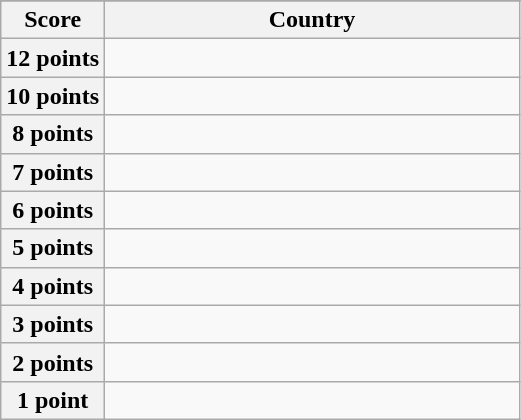<table class="wikitable">
<tr>
</tr>
<tr>
<th scope="col" width="20%">Score</th>
<th scope="col">Country</th>
</tr>
<tr>
<th scope="row">12 points</th>
<td></td>
</tr>
<tr>
<th scope="row">10 points</th>
<td></td>
</tr>
<tr>
<th scope="row">8 points</th>
<td></td>
</tr>
<tr>
<th scope="row">7 points</th>
<td></td>
</tr>
<tr>
<th scope="row">6 points</th>
<td></td>
</tr>
<tr>
<th scope="row">5 points</th>
<td></td>
</tr>
<tr>
<th scope="row">4 points</th>
<td></td>
</tr>
<tr>
<th scope="row">3 points</th>
<td></td>
</tr>
<tr>
<th scope="row">2 points</th>
<td></td>
</tr>
<tr>
<th scope="row">1 point</th>
<td></td>
</tr>
</table>
